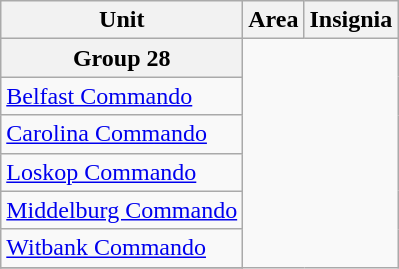<table class="wikitable">
<tr>
<th>Unit</th>
<th>Area</th>
<th>Insignia</th>
</tr>
<tr>
<th>Group 28</th>
</tr>
<tr>
<td><a href='#'>Belfast Commando</a></td>
</tr>
<tr>
<td><a href='#'>Carolina Commando</a></td>
</tr>
<tr>
<td><a href='#'>Loskop Commando</a></td>
</tr>
<tr>
<td><a href='#'>Middelburg Commando</a></td>
</tr>
<tr>
<td><a href='#'>Witbank Commando</a></td>
</tr>
<tr>
</tr>
</table>
